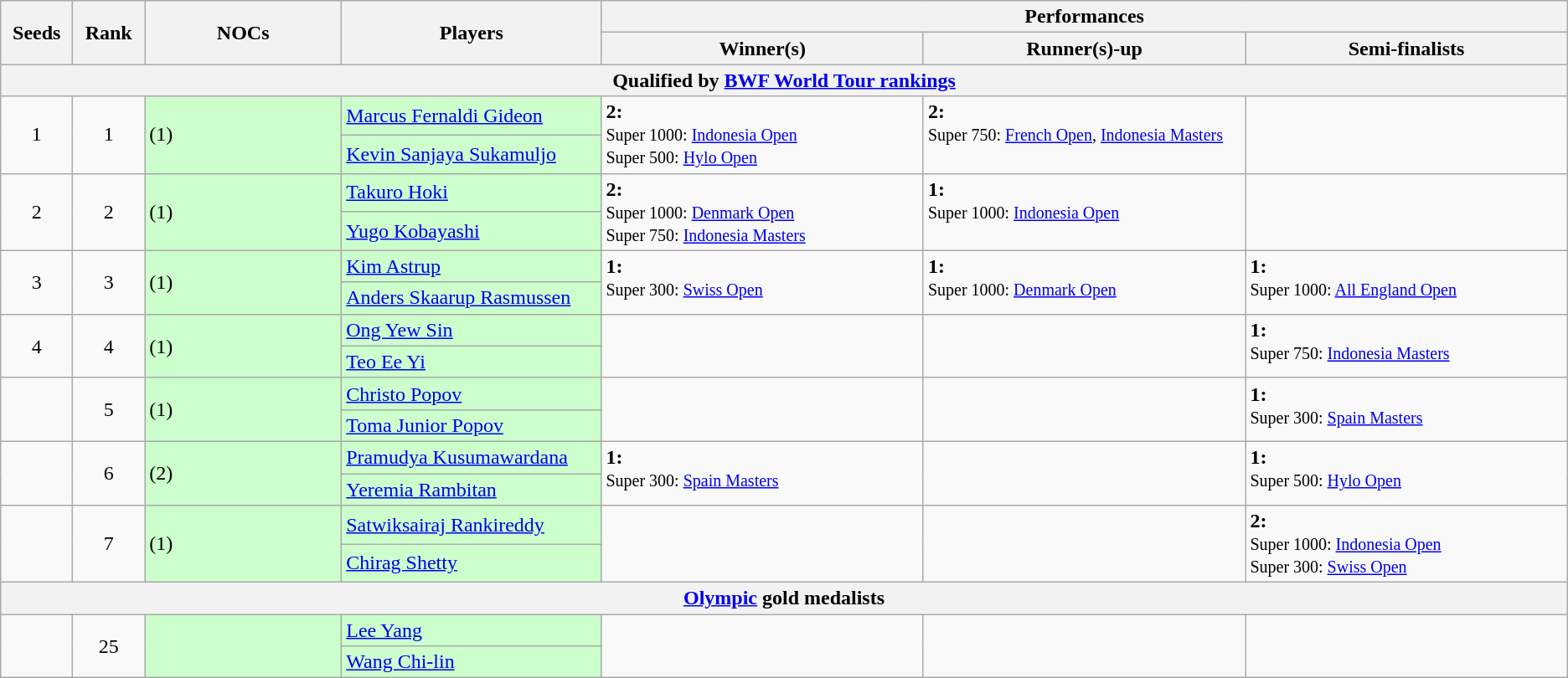<table class="wikitable">
<tr>
<th rowspan="2" width="50">Seeds</th>
<th rowspan="2" width="50">Rank</th>
<th rowspan="2" width="150">NOCs</th>
<th rowspan="2" width="200">Players</th>
<th colspan="3">Performances</th>
</tr>
<tr>
<th width="250">Winner(s)</th>
<th width="250">Runner(s)-up</th>
<th width="250">Semi-finalists</th>
</tr>
<tr>
<th colspan="7">Qualified by <a href='#'>BWF World Tour rankings</a></th>
</tr>
<tr>
<td align="center" rowspan="2">1</td>
<td align="center" rowspan="2">1</td>
<td bgcolor="#ccffcc" rowspan="2"> (1)</td>
<td bgcolor="#ccffcc"><a href='#'>Marcus Fernaldi Gideon</a></td>
<td rowspan="2" valign="top"><strong>2:</strong><br><small> Super 1000: <a href='#'>Indonesia Open</a><br>Super 500: <a href='#'>Hylo Open</a></small></td>
<td rowspan="2" valign="top"><strong>2:</strong><br><small>Super 750: <a href='#'>French Open</a>, <a href='#'>Indonesia Masters</a></small></td>
<td rowspan="2" valign="top"></td>
</tr>
<tr>
<td bgcolor="#ccffcc"><a href='#'>Kevin Sanjaya Sukamuljo</a></td>
</tr>
<tr>
<td align="center" rowspan="2">2</td>
<td align="center" rowspan="2">2</td>
<td bgcolor="#ccffcc" rowspan="2"> (1)</td>
<td bgcolor="#ccffcc"><a href='#'>Takuro Hoki</a></td>
<td rowspan="2" valign="top"><strong>2:</strong><br><small>Super 1000: <a href='#'>Denmark Open</a><br>Super 750: <a href='#'>Indonesia Masters</a></small></td>
<td rowspan="2" valign="top"><strong>1:</strong><br><small>Super 1000: <a href='#'>Indonesia Open</a></small></td>
<td rowspan="2" valign="top"></td>
</tr>
<tr>
<td bgcolor="#ccffcc"><a href='#'>Yugo Kobayashi</a></td>
</tr>
<tr>
<td align="center" rowspan="2">3</td>
<td align="center" rowspan="2">3</td>
<td bgcolor="#ccffcc" rowspan="2"> (1)</td>
<td bgcolor="#ccffcc"><a href='#'>Kim Astrup</a></td>
<td rowspan="2" valign="top"><strong>1:</strong><br><small>Super 300: <a href='#'>Swiss Open</a></small></td>
<td rowspan="2" valign="top"><strong>1:</strong><br><small>Super 1000: <a href='#'>Denmark Open</a></small></td>
<td rowspan="2" valign="top"><strong>1:</strong><br><small>Super 1000: <a href='#'>All England Open</a></small></td>
</tr>
<tr>
<td bgcolor="#ccffcc"><a href='#'>Anders Skaarup Rasmussen</a></td>
</tr>
<tr>
<td align="center" rowspan="2">4</td>
<td align="center" rowspan="2">4</td>
<td bgcolor="#ccffcc" rowspan="2"> (1)</td>
<td bgcolor="#ccffcc"><a href='#'>Ong Yew Sin</a></td>
<td rowspan="2" valign="top"></td>
<td rowspan="2" valign="top"></td>
<td rowspan="2" valign="top"><strong>1:</strong><br><small>Super 750: <a href='#'>Indonesia Masters</a></small></td>
</tr>
<tr>
<td bgcolor="#ccffcc"><a href='#'>Teo Ee Yi</a></td>
</tr>
<tr>
<td align="center" rowspan="2"></td>
<td align="center" rowspan="2">5</td>
<td bgcolor="#ccffcc" rowspan="2"> (1)</td>
<td bgcolor="#ccffcc"><a href='#'>Christo Popov</a></td>
<td rowspan="2" valign="top"></td>
<td rowspan="2" valign="top"></td>
<td rowspan="2" valign="top"><strong>1:</strong><br><small>Super 300: <a href='#'>Spain Masters</a></small></td>
</tr>
<tr>
<td bgcolor="#ccffcc"><a href='#'>Toma Junior Popov</a></td>
</tr>
<tr>
<td align="center" rowspan="2"></td>
<td align="center" rowspan="2">6</td>
<td bgcolor="#ccffcc" rowspan="2"> (2)</td>
<td bgcolor="#ccffcc"><a href='#'>Pramudya Kusumawardana</a></td>
<td rowspan="2" valign="top"><strong>1:</strong><br><small>Super 300: <a href='#'>Spain Masters</a></small></td>
<td rowspan="2" valign="top"></td>
<td rowspan="2" valign="top"><strong>1:</strong><br><small>Super 500: <a href='#'>Hylo Open</a></small></td>
</tr>
<tr>
<td bgcolor="#ccffcc"><a href='#'>Yeremia Rambitan</a></td>
</tr>
<tr>
<td align="center" rowspan="2"></td>
<td align="center" rowspan="2">7</td>
<td bgcolor="#ccffcc" rowspan="2"> (1)</td>
<td bgcolor="#ccffcc"><a href='#'>Satwiksairaj Rankireddy</a></td>
<td rowspan="2" valign="top"></td>
<td rowspan="2" valign="top"></td>
<td rowspan="2" valign="top"><strong>2:</strong><br><small>Super 1000: <a href='#'>Indonesia Open</a><br>Super 300: <a href='#'>Swiss Open</a></small></td>
</tr>
<tr>
<td bgcolor="#ccffcc"><a href='#'>Chirag Shetty</a></td>
</tr>
<tr>
<th colspan="7"><a href='#'>Olympic</a> gold medalists</th>
</tr>
<tr>
<td align="center" rowspan="2"></td>
<td align="center" rowspan="2">25</td>
<td bgcolor="#ccffcc" rowspan="2"></td>
<td bgcolor="#ccffcc"><a href='#'>Lee Yang</a></td>
<td rowspan="2" valign="top"></td>
<td rowspan="2" valign="top"></td>
<td rowspan="2" valign="top"></td>
</tr>
<tr>
<td bgcolor="#ccffcc"><a href='#'>Wang Chi-lin</a></td>
</tr>
</table>
